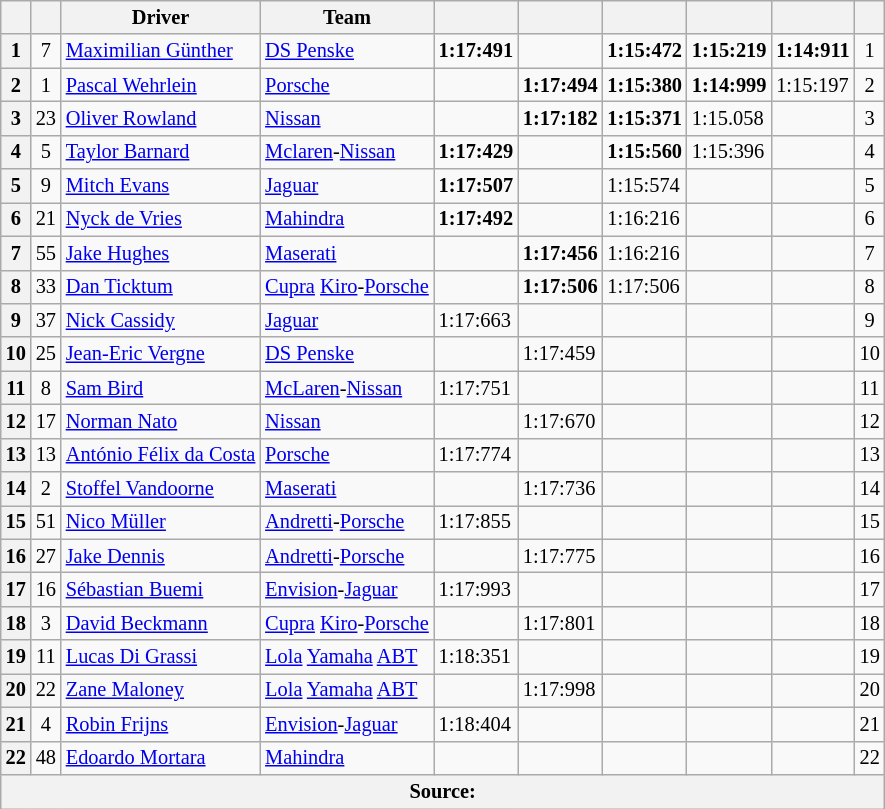<table class="wikitable sortable" style="font-size: 85%">
<tr>
<th scope="col"></th>
<th scope="col"></th>
<th scope="col">Driver</th>
<th scope="col">Team</th>
<th scope="col"></th>
<th scope="col"></th>
<th scope="col"></th>
<th scope="col"></th>
<th scope="col"></th>
<th scope="col"></th>
</tr>
<tr>
<th scope="row">1</th>
<td align="center">7</td>
<td data-sort-value=""> <a href='#'>Maximilian Günther</a></td>
<td><a href='#'>DS Penske</a></td>
<td><strong>1:17:491</strong></td>
<td></td>
<td><strong>1:15:472</strong></td>
<td><strong>1:15:219</strong></td>
<td><strong>1:14:911</strong></td>
<td align="center">1</td>
</tr>
<tr>
<th scope="row">2</th>
<td align="center">1</td>
<td data-sort-value=""> <a href='#'>Pascal Wehrlein</a></td>
<td><a href='#'>Porsche</a></td>
<td></td>
<td><strong>1:17:494</strong></td>
<td><strong>1:15:380</strong></td>
<td><strong>1:14:999</strong></td>
<td>1:15:197</td>
<td align="center">2</td>
</tr>
<tr>
<th scope="row">3</th>
<td align="center">23</td>
<td data-sort-value=""> <a href='#'>Oliver Rowland</a></td>
<td><a href='#'>Nissan</a></td>
<td></td>
<td><strong>1:17:182</strong></td>
<td><strong>1:15:371</strong></td>
<td>1:15.058</td>
<td></td>
<td align="center">3</td>
</tr>
<tr>
<th scope="row">4</th>
<td align="center">5</td>
<td data-sort-value=""> <a href='#'>Taylor Barnard</a></td>
<td><a href='#'>Mclaren</a>-<a href='#'>Nissan</a></td>
<td><strong>1:17:429</strong></td>
<td></td>
<td><strong>1:15:560</strong></td>
<td>1:15:396</td>
<td></td>
<td align="center">4</td>
</tr>
<tr>
<th scope="row">5</th>
<td align="center">9</td>
<td data-sort-value=""> <a href='#'>Mitch Evans</a></td>
<td><a href='#'>Jaguar</a></td>
<td><strong>1:17:507</strong></td>
<td></td>
<td>1:15:574</td>
<td></td>
<td></td>
<td align="center">5</td>
</tr>
<tr>
<th scope="row">6</th>
<td align="center">21</td>
<td data-sort-value=""> <a href='#'>Nyck de Vries</a></td>
<td><a href='#'>Mahindra</a></td>
<td><strong>1:17:492</strong></td>
<td></td>
<td>1:16:216</td>
<td></td>
<td></td>
<td align="center">6</td>
</tr>
<tr>
<th scope="row">7</th>
<td align="center">55</td>
<td data-sort-value=""> <a href='#'>Jake Hughes</a></td>
<td><a href='#'>Maserati</a></td>
<td></td>
<td><strong>1:17:456</strong></td>
<td>1:16:216</td>
<td></td>
<td></td>
<td align="center">7</td>
</tr>
<tr>
<th scope="row">8</th>
<td align="center">33</td>
<td data-sort-value=""> <a href='#'>Dan Ticktum</a></td>
<td><a href='#'>Cupra</a> <a href='#'>Kiro</a>-<a href='#'>Porsche</a></td>
<td></td>
<td><strong>1:17:506</strong></td>
<td>1:17:506</td>
<td></td>
<td></td>
<td align="center">8</td>
</tr>
<tr>
<th scope="row">9</th>
<td align="center">37</td>
<td data-sort-value=""> <a href='#'>Nick Cassidy</a></td>
<td><a href='#'>Jaguar</a></td>
<td>1:17:663</td>
<td></td>
<td></td>
<td></td>
<td></td>
<td align="center">9</td>
</tr>
<tr>
<th scope="row">10</th>
<td align="center">25</td>
<td data-sort-value=""> <a href='#'>Jean-Eric Vergne</a></td>
<td><a href='#'>DS Penske</a></td>
<td></td>
<td>1:17:459</td>
<td></td>
<td></td>
<td></td>
<td align="center">10</td>
</tr>
<tr>
<th scope="row">11</th>
<td align="center">8</td>
<td data-sort-value=""> <a href='#'>Sam Bird</a></td>
<td><a href='#'>McLaren</a>-<a href='#'>Nissan</a></td>
<td>1:17:751</td>
<td></td>
<td></td>
<td></td>
<td></td>
<td align="center">11</td>
</tr>
<tr>
<th scope="row">12</th>
<td align="center">17</td>
<td data-sort-value=""> <a href='#'>Norman Nato </a></td>
<td><a href='#'>Nissan</a></td>
<td></td>
<td>1:17:670</td>
<td></td>
<td></td>
<td></td>
<td align="center">12</td>
</tr>
<tr>
<th scope="row">13</th>
<td align="center">13</td>
<td data-sort-value=""> <a href='#'>António Félix da Costa</a></td>
<td><a href='#'>Porsche</a></td>
<td>1:17:774</td>
<td></td>
<td></td>
<td></td>
<td></td>
<td align="center">13</td>
</tr>
<tr>
<th scope="row">14</th>
<td align="center">2</td>
<td data-sort-value=""> <a href='#'>Stoffel Vandoorne</a></td>
<td><a href='#'>Maserati</a></td>
<td></td>
<td>1:17:736</td>
<td></td>
<td></td>
<td></td>
<td align="center">14</td>
</tr>
<tr>
<th scope="row">15</th>
<td align="center">51</td>
<td data-sort-value=""> <a href='#'>Nico Müller</a></td>
<td><a href='#'>Andretti</a>-<a href='#'>Porsche</a></td>
<td>1:17:855</td>
<td></td>
<td></td>
<td></td>
<td></td>
<td align="center">15</td>
</tr>
<tr>
<th scope="row">16</th>
<td align="center">27</td>
<td data-sort-value=""> <a href='#'>Jake Dennis</a></td>
<td><a href='#'>Andretti</a>-<a href='#'>Porsche</a></td>
<td></td>
<td>1:17:775</td>
<td></td>
<td></td>
<td></td>
<td align="center">16</td>
</tr>
<tr>
<th scope="row">17</th>
<td align="center">16</td>
<td data-sort-value=""> <a href='#'>Sébastian Buemi</a></td>
<td><a href='#'>Envision</a>-<a href='#'>Jaguar</a></td>
<td>1:17:993</td>
<td></td>
<td></td>
<td></td>
<td></td>
<td align="center">17</td>
</tr>
<tr>
<th scope="row">18</th>
<td align="center">3</td>
<td data-sort-value=""> <a href='#'>David Beckmann</a></td>
<td><a href='#'>Cupra</a> <a href='#'>Kiro</a>-<a href='#'>Porsche</a></td>
<td></td>
<td>1:17:801</td>
<td></td>
<td></td>
<td></td>
<td align="center">18</td>
</tr>
<tr>
<th scope="row">19</th>
<td align="center">11</td>
<td data-sort-value=""> <a href='#'>Lucas Di Grassi</a></td>
<td><a href='#'>Lola</a> <a href='#'>Yamaha</a> <a href='#'>ABT</a></td>
<td>1:18:351</td>
<td></td>
<td></td>
<td></td>
<td></td>
<td align="center">19</td>
</tr>
<tr>
<th scope="row">20</th>
<td align="center">22</td>
<td data-sort-value=""> <a href='#'>Zane Maloney</a></td>
<td><a href='#'>Lola</a> <a href='#'>Yamaha</a> <a href='#'>ABT</a></td>
<td></td>
<td>1:17:998</td>
<td></td>
<td></td>
<td></td>
<td align="center">20</td>
</tr>
<tr>
<th scope="row">21</th>
<td align="center">4</td>
<td data-sort-value=""> <a href='#'>Robin Frijns</a></td>
<td><a href='#'>Envision</a>-<a href='#'>Jaguar</a></td>
<td>1:18:404</td>
<td></td>
<td></td>
<td></td>
<td></td>
<td align="center">21</td>
</tr>
<tr>
<th scope="row">22</th>
<td align="center">48</td>
<td data-sort-value=""> <a href='#'>Edoardo Mortara</a></td>
<td><a href='#'>Mahindra</a></td>
<td></td>
<td></td>
<td></td>
<td></td>
<td></td>
<td align="center">22</td>
</tr>
<tr>
<th colspan="10">Source:</th>
</tr>
</table>
